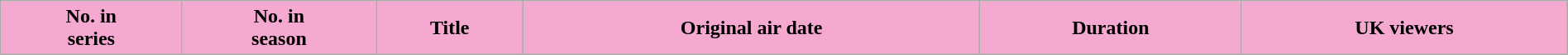<table class="wikitable plainrowheaders" style="width:100%">
<tr style="color:black">
<th style="background:#F5A9D0;">No. in<br>series</th>
<th style="background:#F5A9D0;">No. in<br>season</th>
<th style="background:#F5A9D0;">Title</th>
<th style="background:#F5A9D0;">Original air date</th>
<th style="background:#F5A9D0;">Duration</th>
<th style="background:#F5A9D0;">UK viewers<br>






</th>
</tr>
</table>
